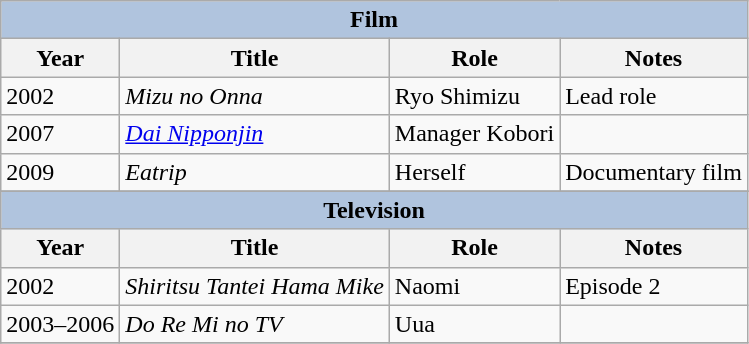<table class="wikitable">
<tr>
<th colspan="4" style="background: LightSteelBlue;">Film</th>
</tr>
<tr>
<th>Year</th>
<th>Title</th>
<th>Role</th>
<th>Notes</th>
</tr>
<tr>
<td>2002</td>
<td><em>Mizu no Onna</em></td>
<td>Ryo Shimizu</td>
<td>Lead role</td>
</tr>
<tr>
<td>2007</td>
<td><em><a href='#'>Dai Nipponjin</a></em></td>
<td>Manager Kobori</td>
<td></td>
</tr>
<tr>
<td>2009</td>
<td><em>Eatrip</em></td>
<td>Herself</td>
<td>Documentary film</td>
</tr>
<tr>
</tr>
<tr>
<th colspan="4" style="background: LightSteelBlue;">Television</th>
</tr>
<tr>
<th>Year</th>
<th>Title</th>
<th>Role</th>
<th>Notes</th>
</tr>
<tr>
<td>2002</td>
<td><em>Shiritsu Tantei Hama Mike</em></td>
<td>Naomi</td>
<td>Episode 2</td>
</tr>
<tr>
<td>2003–2006</td>
<td><em>Do Re Mi no TV</em></td>
<td>Uua</td>
<td></td>
</tr>
<tr>
</tr>
</table>
